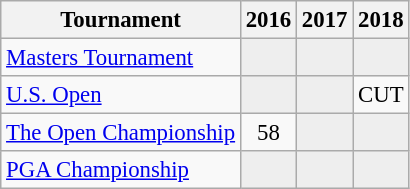<table class="wikitable" style="font-size:95%;text-align:center;">
<tr>
<th>Tournament</th>
<th>2016</th>
<th>2017</th>
<th>2018</th>
</tr>
<tr>
<td align=left><a href='#'>Masters Tournament</a></td>
<td style="background:#eeeeee;"></td>
<td style="background:#eeeeee;"></td>
<td style="background:#eeeeee;"></td>
</tr>
<tr>
<td align=left><a href='#'>U.S. Open</a></td>
<td style="background:#eeeeee;"></td>
<td style="background:#eeeeee;"></td>
<td>CUT</td>
</tr>
<tr>
<td align=left><a href='#'>The Open Championship</a></td>
<td>58</td>
<td style="background:#eeeeee;"></td>
<td style="background:#eeeeee;"></td>
</tr>
<tr>
<td align=left><a href='#'>PGA Championship</a></td>
<td style="background:#eeeeee;"></td>
<td style="background:#eeeeee;"></td>
<td style="background:#eeeeee;"></td>
</tr>
</table>
